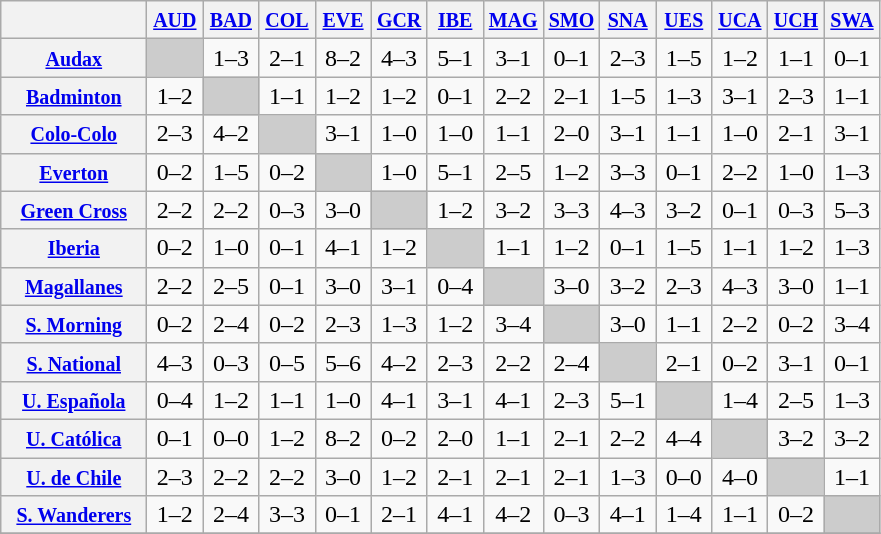<table class="wikitable" style="text-align:center">
<tr>
<th width="90"> </th>
<th width="30"><small><a href='#'>AUD</a></small></th>
<th width="30"><small><a href='#'>BAD</a></small></th>
<th width="30"><small><a href='#'>COL</a></small></th>
<th width="30"><small><a href='#'>EVE</a></small></th>
<th width="30"><small><a href='#'>GCR</a></small></th>
<th width="30"><small><a href='#'>IBE</a></small></th>
<th width="30"><small><a href='#'>MAG</a></small></th>
<th width="30"><small><a href='#'>SMO</a></small></th>
<th width="30"><small><a href='#'>SNA</a></small></th>
<th width="30"><small><a href='#'>UES</a></small></th>
<th width="30"><small><a href='#'>UCA</a></small></th>
<th width="30"><small><a href='#'>UCH</a></small></th>
<th width="30"><small><a href='#'>SWA</a></small></th>
</tr>
<tr>
<th><small><a href='#'>Audax</a></small></th>
<td bgcolor="#CCCCCC"></td>
<td>1–3</td>
<td>2–1</td>
<td>8–2</td>
<td>4–3</td>
<td>5–1</td>
<td>3–1</td>
<td>0–1</td>
<td>2–3</td>
<td>1–5</td>
<td>1–2</td>
<td>1–1</td>
<td>0–1</td>
</tr>
<tr>
<th><small><a href='#'>Badminton</a></small></th>
<td>1–2</td>
<td bgcolor="#CCCCCC"></td>
<td>1–1</td>
<td>1–2</td>
<td>1–2</td>
<td>0–1</td>
<td>2–2</td>
<td>2–1</td>
<td>1–5</td>
<td>1–3</td>
<td>3–1</td>
<td>2–3</td>
<td>1–1</td>
</tr>
<tr>
<th><small><a href='#'>Colo-Colo</a></small></th>
<td>2–3</td>
<td>4–2</td>
<td bgcolor="#CCCCCC"></td>
<td>3–1</td>
<td>1–0</td>
<td>1–0</td>
<td>1–1</td>
<td>2–0</td>
<td>3–1</td>
<td>1–1</td>
<td>1–0</td>
<td>2–1</td>
<td>3–1</td>
</tr>
<tr>
<th><small><a href='#'>Everton</a></small></th>
<td>0–2</td>
<td>1–5</td>
<td>0–2</td>
<td bgcolor="#CCCCCC"></td>
<td>1–0</td>
<td>5–1</td>
<td>2–5</td>
<td>1–2</td>
<td>3–3</td>
<td>0–1</td>
<td>2–2</td>
<td>1–0</td>
<td>1–3</td>
</tr>
<tr>
<th><small><a href='#'>Green Cross</a></small></th>
<td>2–2</td>
<td>2–2</td>
<td>0–3</td>
<td>3–0</td>
<td bgcolor="#CCCCCC"></td>
<td>1–2</td>
<td>3–2</td>
<td>3–3</td>
<td>4–3</td>
<td>3–2</td>
<td>0–1</td>
<td>0–3</td>
<td>5–3</td>
</tr>
<tr>
<th><small><a href='#'>Iberia</a></small></th>
<td>0–2</td>
<td>1–0</td>
<td>0–1</td>
<td>4–1</td>
<td>1–2</td>
<td bgcolor="#CCCCCC"></td>
<td>1–1</td>
<td>1–2</td>
<td>0–1</td>
<td>1–5</td>
<td>1–1</td>
<td>1–2</td>
<td>1–3</td>
</tr>
<tr>
<th><small><a href='#'>Magallanes</a></small></th>
<td>2–2</td>
<td>2–5</td>
<td>0–1</td>
<td>3–0</td>
<td>3–1</td>
<td>0–4</td>
<td bgcolor="#CCCCCC"></td>
<td>3–0</td>
<td>3–2</td>
<td>2–3</td>
<td>4–3</td>
<td>3–0</td>
<td>1–1</td>
</tr>
<tr>
<th><small><a href='#'>S. Morning</a></small></th>
<td>0–2</td>
<td>2–4</td>
<td>0–2</td>
<td>2–3</td>
<td>1–3</td>
<td>1–2</td>
<td>3–4</td>
<td bgcolor="#CCCCCC"></td>
<td>3–0</td>
<td>1–1</td>
<td>2–2</td>
<td>0–2</td>
<td>3–4</td>
</tr>
<tr>
<th><small><a href='#'>S. National</a></small></th>
<td>4–3</td>
<td>0–3</td>
<td>0–5</td>
<td>5–6</td>
<td>4–2</td>
<td>2–3</td>
<td>2–2</td>
<td>2–4</td>
<td bgcolor="#CCCCCC"></td>
<td>2–1</td>
<td>0–2</td>
<td>3–1</td>
<td>0–1</td>
</tr>
<tr>
<th><small><a href='#'>U. Española</a></small></th>
<td>0–4</td>
<td>1–2</td>
<td>1–1</td>
<td>1–0</td>
<td>4–1</td>
<td>3–1</td>
<td>4–1</td>
<td>2–3</td>
<td>5–1</td>
<td bgcolor="#CCCCCC"></td>
<td>1–4</td>
<td>2–5</td>
<td>1–3</td>
</tr>
<tr>
<th><small><a href='#'>U. Católica</a></small></th>
<td>0–1</td>
<td>0–0</td>
<td>1–2</td>
<td>8–2</td>
<td>0–2</td>
<td>2–0</td>
<td>1–1</td>
<td>2–1</td>
<td>2–2</td>
<td>4–4</td>
<td bgcolor="#CCCCCC"></td>
<td>3–2</td>
<td>3–2</td>
</tr>
<tr>
<th><small><a href='#'>U. de Chile</a></small></th>
<td>2–3</td>
<td>2–2</td>
<td>2–2</td>
<td>3–0</td>
<td>1–2</td>
<td>2–1</td>
<td>2–1</td>
<td>2–1</td>
<td>1–3</td>
<td>0–0</td>
<td>4–0</td>
<td bgcolor="#CCCCCC"></td>
<td>1–1</td>
</tr>
<tr>
<th><small><a href='#'>S. Wanderers</a></small></th>
<td>1–2</td>
<td>2–4</td>
<td>3–3</td>
<td>0–1</td>
<td>2–1</td>
<td>4–1</td>
<td>4–2</td>
<td>0–3</td>
<td>4–1</td>
<td>1–4</td>
<td>1–1</td>
<td>0–2</td>
<td bgcolor="#CCCCCC"></td>
</tr>
<tr>
</tr>
</table>
